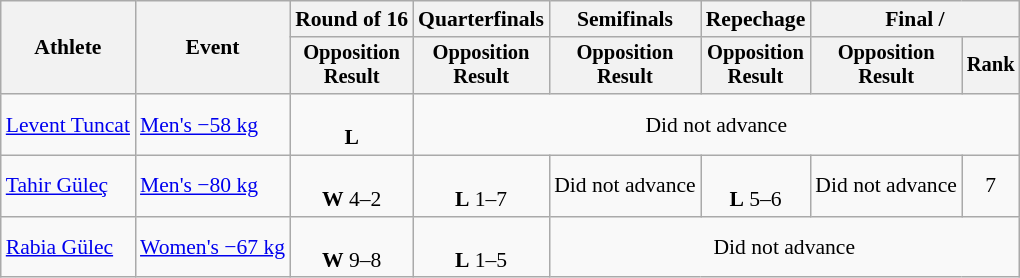<table class="wikitable" style="font-size:90%;">
<tr>
<th rowspan=2>Athlete</th>
<th rowspan=2>Event</th>
<th>Round of 16</th>
<th>Quarterfinals</th>
<th>Semifinals</th>
<th>Repechage</th>
<th colspan=2>Final / </th>
</tr>
<tr style="font-size:95%">
<th>Opposition<br>Result</th>
<th>Opposition<br>Result</th>
<th>Opposition<br>Result</th>
<th>Opposition<br>Result</th>
<th>Opposition<br>Result</th>
<th>Rank</th>
</tr>
<tr align=center>
<td align=left><a href='#'>Levent Tuncat</a></td>
<td align=left><a href='#'>Men's −58 kg</a></td>
<td><br><strong>L</strong> </td>
<td colspan=5>Did not advance</td>
</tr>
<tr align=center>
<td align=left><a href='#'>Tahir Güleç</a></td>
<td align=left><a href='#'>Men's −80 kg</a></td>
<td><br><strong>W</strong> 4–2</td>
<td><br><strong>L</strong> 1–7</td>
<td>Did not advance</td>
<td><br><strong>L</strong> 5–6</td>
<td>Did not advance</td>
<td>7</td>
</tr>
<tr align=center>
<td align=left><a href='#'>Rabia Gülec</a></td>
<td align=left><a href='#'>Women's −67 kg</a></td>
<td><br><strong>W</strong> 9–8</td>
<td><br><strong>L</strong> 1–5</td>
<td colspan=4>Did not advance</td>
</tr>
</table>
